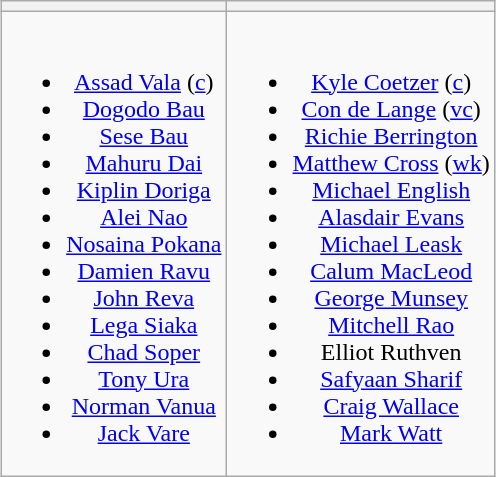<table class="wikitable" style="text-align:center; margin:auto">
<tr>
<th></th>
<th></th>
</tr>
<tr style="vertical-align:top">
<td><br><ul><li><a href='#'>Assad Vala</a> (<a href='#'>c</a>)</li><li><a href='#'>Dogodo Bau</a></li><li><a href='#'>Sese Bau</a></li><li><a href='#'>Mahuru Dai</a></li><li><a href='#'>Kiplin Doriga</a></li><li><a href='#'>Alei Nao</a></li><li><a href='#'>Nosaina Pokana</a></li><li><a href='#'>Damien Ravu</a></li><li><a href='#'>John Reva</a></li><li><a href='#'>Lega Siaka</a></li><li><a href='#'>Chad Soper</a></li><li><a href='#'>Tony Ura</a></li><li><a href='#'>Norman Vanua</a></li><li><a href='#'>Jack Vare</a></li></ul></td>
<td><br><ul><li><a href='#'>Kyle Coetzer</a> (<a href='#'>c</a>)</li><li><a href='#'>Con de Lange</a> (<a href='#'>vc</a>)</li><li><a href='#'>Richie Berrington</a></li><li><a href='#'>Matthew Cross</a> (<a href='#'>wk</a>)</li><li><a href='#'>Michael English</a></li><li><a href='#'>Alasdair Evans</a></li><li><a href='#'>Michael Leask</a></li><li><a href='#'>Calum MacLeod</a></li><li><a href='#'>George Munsey</a></li><li><a href='#'>Mitchell Rao</a></li><li>Elliot Ruthven</li><li><a href='#'>Safyaan Sharif</a></li><li><a href='#'>Craig Wallace</a></li><li><a href='#'>Mark Watt</a></li></ul></td>
</tr>
</table>
